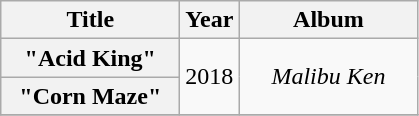<table class="wikitable plainrowheaders" style="text-align:center;">
<tr>
<th scope="col" style="width:7em;">Title</th>
<th scope="col" style="width:2em;">Year</th>
<th scope="col" style="width:7em;">Album</th>
</tr>
<tr>
<th scope="row">"Acid King"</th>
<td rowspan="2">2018</td>
<td rowspan="2"><em>Malibu Ken</em></td>
</tr>
<tr>
<th scope="row">"Corn Maze"</th>
</tr>
<tr>
</tr>
</table>
